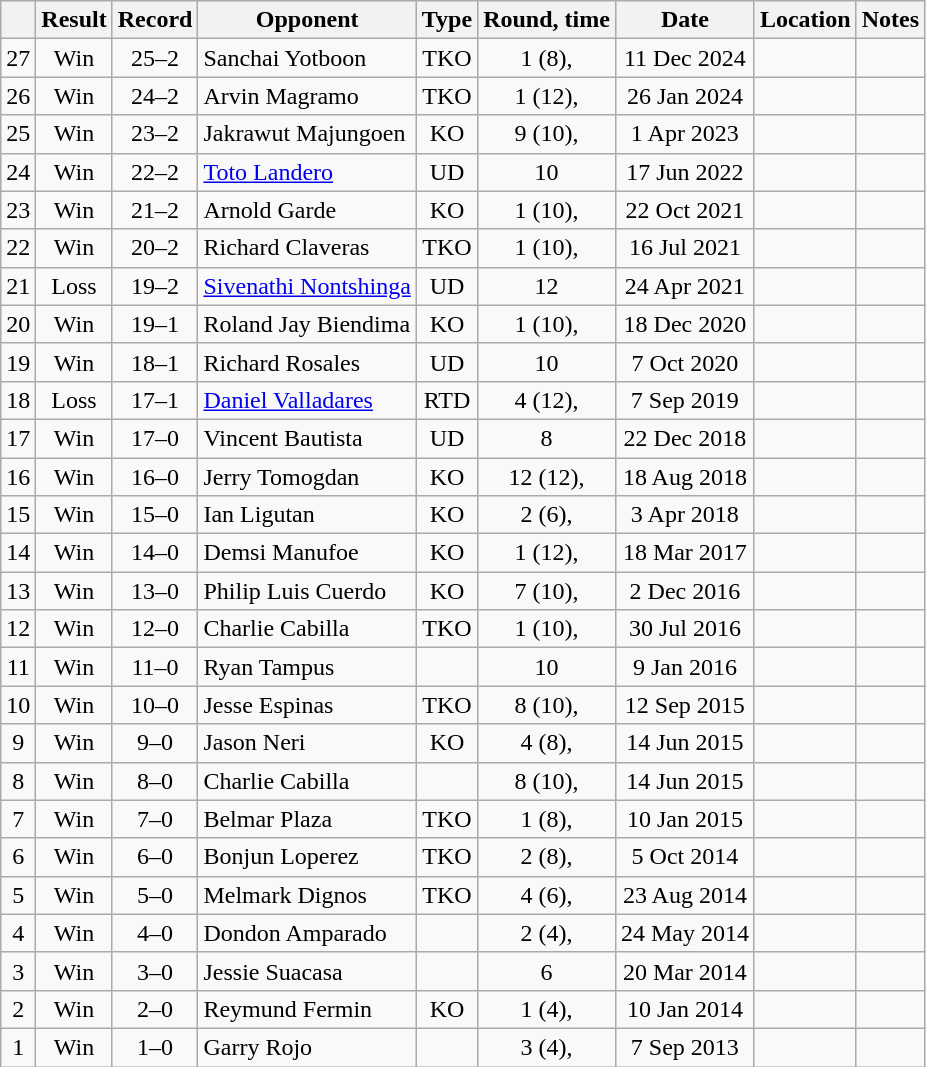<table class="wikitable" style="text-align:center">
<tr>
<th></th>
<th>Result</th>
<th>Record</th>
<th>Opponent</th>
<th>Type</th>
<th>Round, time</th>
<th>Date</th>
<th>Location</th>
<th>Notes</th>
</tr>
<tr>
<td>27</td>
<td>Win</td>
<td>25–2</td>
<td align=left>Sanchai Yotboon</td>
<td>TKO</td>
<td>1 (8), </td>
<td>11 Dec 2024</td>
<td align=left></td>
<td></td>
</tr>
<tr>
<td>26</td>
<td>Win</td>
<td>24–2</td>
<td align=left>Arvin Magramo</td>
<td>TKO</td>
<td>1 (12), </td>
<td>26 Jan 2024</td>
<td align=left></td>
<td></td>
</tr>
<tr>
<td>25</td>
<td>Win</td>
<td>23–2</td>
<td align=left>Jakrawut Majungoen</td>
<td>KO</td>
<td>9 (10), </td>
<td>1 Apr 2023</td>
<td align=left></td>
<td></td>
</tr>
<tr>
<td>24</td>
<td>Win</td>
<td>22–2</td>
<td align=left><a href='#'>Toto Landero</a></td>
<td>UD</td>
<td>10</td>
<td>17 Jun 2022</td>
<td align=left></td>
<td></td>
</tr>
<tr>
<td>23</td>
<td>Win</td>
<td>21–2</td>
<td align=left>Arnold Garde</td>
<td>KO</td>
<td>1 (10), </td>
<td>22 Oct 2021</td>
<td align=left></td>
<td></td>
</tr>
<tr>
<td>22</td>
<td>Win</td>
<td>20–2</td>
<td align=left>Richard Claveras</td>
<td>TKO</td>
<td>1 (10), </td>
<td>16 Jul 2021</td>
<td align=left></td>
<td></td>
</tr>
<tr>
<td>21</td>
<td>Loss</td>
<td>19–2</td>
<td align=left><a href='#'>Sivenathi Nontshinga</a></td>
<td>UD</td>
<td>12</td>
<td>24 Apr 2021</td>
<td align=left></td>
<td></td>
</tr>
<tr>
<td>20</td>
<td>Win</td>
<td>19–1</td>
<td align=left>Roland Jay Biendima</td>
<td>KO</td>
<td>1 (10), </td>
<td>18 Dec 2020</td>
<td align=left></td>
<td></td>
</tr>
<tr>
<td>19</td>
<td>Win</td>
<td>18–1</td>
<td align=left>Richard Rosales</td>
<td>UD</td>
<td>10</td>
<td>7 Oct 2020</td>
<td align=left></td>
<td></td>
</tr>
<tr>
<td>18</td>
<td>Loss</td>
<td>17–1</td>
<td align=left><a href='#'>Daniel Valladares</a></td>
<td>RTD</td>
<td>4 (12), </td>
<td>7 Sep 2019</td>
<td align=left></td>
<td></td>
</tr>
<tr>
<td>17</td>
<td>Win</td>
<td>17–0</td>
<td align=left>Vincent Bautista</td>
<td>UD</td>
<td>8</td>
<td>22 Dec 2018</td>
<td align=left></td>
<td></td>
</tr>
<tr>
<td>16</td>
<td>Win</td>
<td>16–0</td>
<td align=left>Jerry Tomogdan</td>
<td>KO</td>
<td>12 (12), </td>
<td>18 Aug 2018</td>
<td align=left></td>
<td align=left></td>
</tr>
<tr>
<td>15</td>
<td>Win</td>
<td>15–0</td>
<td align=left>Ian Ligutan</td>
<td>KO</td>
<td>2 (6), </td>
<td>3 Apr 2018</td>
<td align=left></td>
<td></td>
</tr>
<tr>
<td>14</td>
<td>Win</td>
<td>14–0</td>
<td align=left>Demsi Manufoe</td>
<td>KO</td>
<td>1 (12), </td>
<td>18 Mar 2017</td>
<td align=left></td>
<td align=left></td>
</tr>
<tr>
<td>13</td>
<td>Win</td>
<td>13–0</td>
<td align=left>Philip Luis Cuerdo</td>
<td>KO</td>
<td>7 (10), </td>
<td>2 Dec 2016</td>
<td align=left></td>
<td></td>
</tr>
<tr>
<td>12</td>
<td>Win</td>
<td>12–0</td>
<td align=left>Charlie Cabilla</td>
<td>TKO</td>
<td>1 (10), </td>
<td>30 Jul 2016</td>
<td align=left></td>
<td></td>
</tr>
<tr>
<td>11</td>
<td>Win</td>
<td>11–0</td>
<td align=left>Ryan Tampus</td>
<td></td>
<td>10</td>
<td>9 Jan 2016</td>
<td align=left></td>
<td></td>
</tr>
<tr>
<td>10</td>
<td>Win</td>
<td>10–0</td>
<td align=left>Jesse Espinas</td>
<td>TKO</td>
<td>8 (10), </td>
<td>12 Sep 2015</td>
<td align=left></td>
<td></td>
</tr>
<tr>
<td>9</td>
<td>Win</td>
<td>9–0</td>
<td align=left>Jason Neri</td>
<td>KO</td>
<td>4 (8), </td>
<td>14 Jun 2015</td>
<td align=left></td>
<td></td>
</tr>
<tr>
<td>8</td>
<td>Win</td>
<td>8–0</td>
<td align=left>Charlie Cabilla</td>
<td></td>
<td>8 (10), </td>
<td>14 Jun 2015</td>
<td align=left></td>
<td align=left></td>
</tr>
<tr>
<td>7</td>
<td>Win</td>
<td>7–0</td>
<td align=left>Belmar Plaza</td>
<td>TKO</td>
<td>1 (8), </td>
<td>10 Jan 2015</td>
<td align=left></td>
<td></td>
</tr>
<tr>
<td>6</td>
<td>Win</td>
<td>6–0</td>
<td align=left>Bonjun Loperez</td>
<td>TKO</td>
<td>2 (8), </td>
<td>5 Oct 2014</td>
<td align=left></td>
<td></td>
</tr>
<tr>
<td>5</td>
<td>Win</td>
<td>5–0</td>
<td align=left>Melmark Dignos</td>
<td>TKO</td>
<td>4 (6), </td>
<td>23 Aug 2014</td>
<td align=left></td>
<td></td>
</tr>
<tr>
<td>4</td>
<td>Win</td>
<td>4–0</td>
<td align=left>Dondon Amparado</td>
<td></td>
<td>2 (4), </td>
<td>24 May 2014</td>
<td align=left></td>
<td></td>
</tr>
<tr>
<td>3</td>
<td>Win</td>
<td>3–0</td>
<td align=left>Jessie Suacasa</td>
<td></td>
<td>6</td>
<td>20 Mar 2014</td>
<td align=left></td>
<td></td>
</tr>
<tr>
<td>2</td>
<td>Win</td>
<td>2–0</td>
<td align=left>Reymund Fermin</td>
<td>KO</td>
<td>1 (4), </td>
<td>10 Jan 2014</td>
<td align=left></td>
<td></td>
</tr>
<tr>
<td>1</td>
<td>Win</td>
<td>1–0</td>
<td align=left>Garry Rojo</td>
<td></td>
<td>3 (4), </td>
<td>7 Sep 2013</td>
<td align=left></td>
<td></td>
</tr>
</table>
